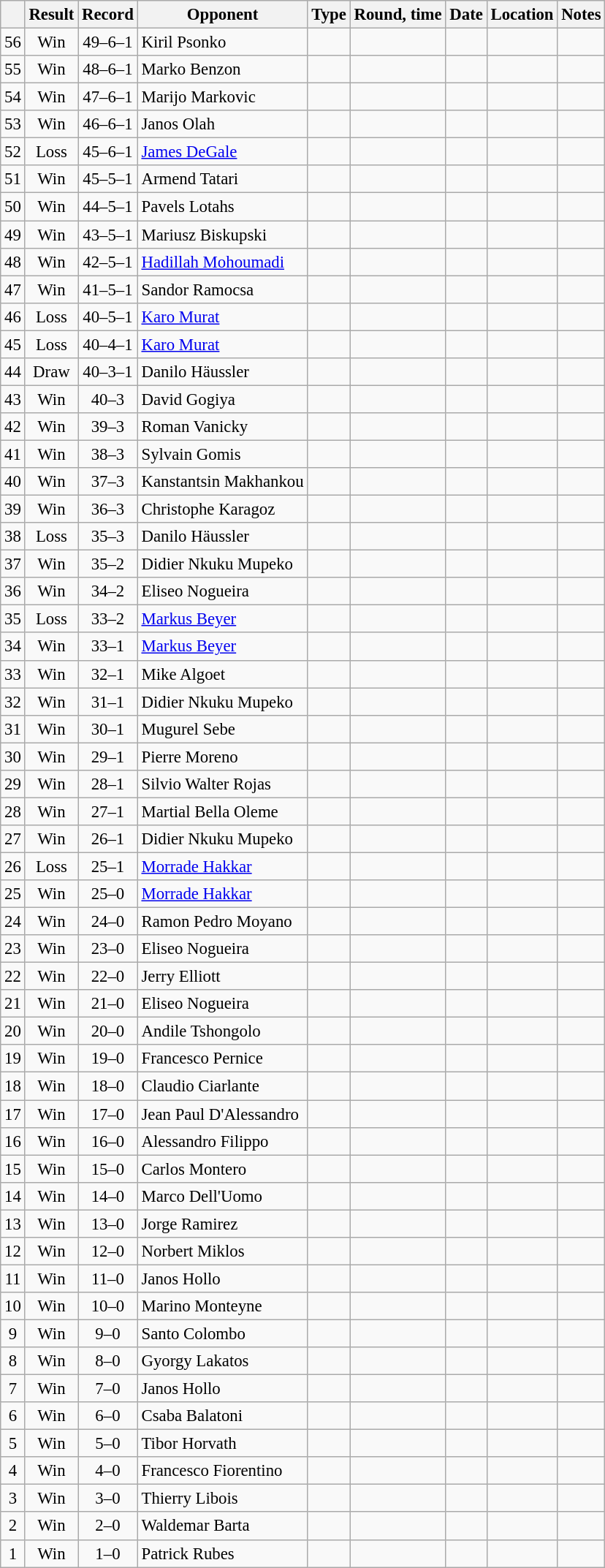<table class="wikitable" style="text-align:center; font-size:95%">
<tr>
<th></th>
<th>Result</th>
<th>Record</th>
<th>Opponent</th>
<th>Type</th>
<th>Round, time</th>
<th>Date</th>
<th>Location</th>
<th>Notes</th>
</tr>
<tr>
<td>56</td>
<td>Win</td>
<td>49–6–1</td>
<td align=left>Kiril Psonko</td>
<td></td>
<td></td>
<td></td>
<td align=left></td>
<td align=left></td>
</tr>
<tr>
<td>55</td>
<td>Win</td>
<td>48–6–1</td>
<td align=left>Marko Benzon</td>
<td></td>
<td></td>
<td></td>
<td align=left></td>
<td align=left></td>
</tr>
<tr>
<td>54</td>
<td>Win</td>
<td>47–6–1</td>
<td align=left>Marijo Markovic</td>
<td></td>
<td></td>
<td></td>
<td align=left></td>
<td align=left></td>
</tr>
<tr>
<td>53</td>
<td>Win</td>
<td>46–6–1</td>
<td align=left>Janos Olah</td>
<td></td>
<td></td>
<td></td>
<td align=left></td>
<td align=left></td>
</tr>
<tr>
<td>52</td>
<td>Loss</td>
<td>45–6–1</td>
<td align=left><a href='#'>James DeGale</a></td>
<td></td>
<td></td>
<td></td>
<td align=left></td>
<td align=left></td>
</tr>
<tr>
<td>51</td>
<td>Win</td>
<td>45–5–1</td>
<td align=left>Armend Tatari</td>
<td></td>
<td></td>
<td></td>
<td align=left></td>
<td align=left></td>
</tr>
<tr>
<td>50</td>
<td>Win</td>
<td>44–5–1</td>
<td align=left>Pavels Lotahs</td>
<td></td>
<td></td>
<td></td>
<td align=left></td>
<td align=left></td>
</tr>
<tr>
<td>49</td>
<td>Win</td>
<td>43–5–1</td>
<td align=left>Mariusz Biskupski</td>
<td></td>
<td></td>
<td></td>
<td align=left></td>
<td align=left></td>
</tr>
<tr>
<td>48</td>
<td>Win</td>
<td>42–5–1</td>
<td align=left><a href='#'>Hadillah Mohoumadi</a></td>
<td></td>
<td></td>
<td></td>
<td align=left></td>
<td align=left></td>
</tr>
<tr>
<td>47</td>
<td>Win</td>
<td>41–5–1</td>
<td align=left>Sandor Ramocsa</td>
<td></td>
<td></td>
<td></td>
<td align=left></td>
<td align=left></td>
</tr>
<tr>
<td>46</td>
<td>Loss</td>
<td>40–5–1</td>
<td align=left><a href='#'>Karo Murat</a></td>
<td></td>
<td></td>
<td></td>
<td align=left></td>
<td align=left></td>
</tr>
<tr>
<td>45</td>
<td>Loss</td>
<td>40–4–1</td>
<td align=left><a href='#'>Karo Murat</a></td>
<td></td>
<td></td>
<td></td>
<td align=left></td>
<td align=left></td>
</tr>
<tr>
<td>44</td>
<td>Draw</td>
<td>40–3–1</td>
<td align=left>Danilo Häussler</td>
<td></td>
<td></td>
<td></td>
<td align=left></td>
<td align=left></td>
</tr>
<tr>
<td>43</td>
<td>Win</td>
<td>40–3</td>
<td align=left>David Gogiya</td>
<td></td>
<td></td>
<td></td>
<td align=left></td>
<td align=left></td>
</tr>
<tr>
<td>42</td>
<td>Win</td>
<td>39–3</td>
<td align=left>Roman Vanicky</td>
<td></td>
<td></td>
<td></td>
<td align=left></td>
<td align=left></td>
</tr>
<tr>
<td>41</td>
<td>Win</td>
<td>38–3</td>
<td align=left>Sylvain Gomis</td>
<td></td>
<td></td>
<td></td>
<td align=left></td>
<td align=left></td>
</tr>
<tr>
<td>40</td>
<td>Win</td>
<td>37–3</td>
<td align=left>Kanstantsin Makhankou</td>
<td></td>
<td></td>
<td></td>
<td align=left></td>
<td align=left></td>
</tr>
<tr>
<td>39</td>
<td>Win</td>
<td>36–3</td>
<td align=left>Christophe Karagoz</td>
<td></td>
<td></td>
<td></td>
<td align=left></td>
<td align=left></td>
</tr>
<tr>
<td>38</td>
<td>Loss</td>
<td>35–3</td>
<td align=left>Danilo Häussler</td>
<td></td>
<td></td>
<td></td>
<td align=left></td>
<td align=left></td>
</tr>
<tr>
<td>37</td>
<td>Win</td>
<td>35–2</td>
<td align=left>Didier Nkuku Mupeko</td>
<td></td>
<td></td>
<td></td>
<td align=left></td>
<td align=left></td>
</tr>
<tr>
<td>36</td>
<td>Win</td>
<td>34–2</td>
<td align=left>Eliseo Nogueira</td>
<td></td>
<td></td>
<td></td>
<td align=left></td>
<td align=left></td>
</tr>
<tr>
<td>35</td>
<td>Loss</td>
<td>33–2</td>
<td align=left><a href='#'>Markus Beyer</a></td>
<td></td>
<td></td>
<td></td>
<td align=left></td>
<td align=left></td>
</tr>
<tr>
<td>34</td>
<td>Win</td>
<td>33–1</td>
<td align=left><a href='#'>Markus Beyer</a></td>
<td></td>
<td></td>
<td></td>
<td align=left></td>
<td align=left></td>
</tr>
<tr>
<td>33</td>
<td>Win</td>
<td>32–1</td>
<td align=left>Mike Algoet</td>
<td></td>
<td></td>
<td></td>
<td align=left></td>
<td align=left></td>
</tr>
<tr>
<td>32</td>
<td>Win</td>
<td>31–1</td>
<td align=left>Didier Nkuku Mupeko</td>
<td></td>
<td></td>
<td></td>
<td align=left></td>
<td align=left></td>
</tr>
<tr>
<td>31</td>
<td>Win</td>
<td>30–1</td>
<td align=left>Mugurel Sebe</td>
<td></td>
<td></td>
<td></td>
<td align=left></td>
<td align=left></td>
</tr>
<tr>
<td>30</td>
<td>Win</td>
<td>29–1</td>
<td align=left>Pierre Moreno</td>
<td></td>
<td></td>
<td></td>
<td align=left></td>
<td align=left></td>
</tr>
<tr>
<td>29</td>
<td>Win</td>
<td>28–1</td>
<td align=left>Silvio Walter Rojas</td>
<td></td>
<td></td>
<td></td>
<td align=left></td>
<td align=left></td>
</tr>
<tr>
<td>28</td>
<td>Win</td>
<td>27–1</td>
<td align=left>Martial Bella Oleme</td>
<td></td>
<td></td>
<td></td>
<td align=left></td>
<td align=left></td>
</tr>
<tr>
<td>27</td>
<td>Win</td>
<td>26–1</td>
<td align=left>Didier Nkuku Mupeko</td>
<td></td>
<td></td>
<td></td>
<td align=left></td>
<td align=left></td>
</tr>
<tr>
<td>26</td>
<td>Loss</td>
<td>25–1</td>
<td align=left><a href='#'>Morrade Hakkar</a></td>
<td></td>
<td></td>
<td></td>
<td align=left></td>
<td align=left></td>
</tr>
<tr>
<td>25</td>
<td>Win</td>
<td>25–0</td>
<td align=left><a href='#'>Morrade Hakkar</a></td>
<td></td>
<td></td>
<td></td>
<td align=left></td>
<td align=left></td>
</tr>
<tr>
<td>24</td>
<td>Win</td>
<td>24–0</td>
<td align=left>Ramon Pedro Moyano</td>
<td></td>
<td></td>
<td></td>
<td align=left></td>
<td align=left></td>
</tr>
<tr>
<td>23</td>
<td>Win</td>
<td>23–0</td>
<td align=left>Eliseo Nogueira</td>
<td></td>
<td></td>
<td></td>
<td align=left></td>
<td align=left></td>
</tr>
<tr>
<td>22</td>
<td>Win</td>
<td>22–0</td>
<td align=left>Jerry Elliott</td>
<td></td>
<td></td>
<td></td>
<td align=left></td>
<td align=left></td>
</tr>
<tr>
<td>21</td>
<td>Win</td>
<td>21–0</td>
<td align=left>Eliseo Nogueira</td>
<td></td>
<td></td>
<td></td>
<td align=left></td>
<td align=left></td>
</tr>
<tr>
<td>20</td>
<td>Win</td>
<td>20–0</td>
<td align=left>Andile Tshongolo</td>
<td></td>
<td></td>
<td></td>
<td align=left></td>
<td align=left></td>
</tr>
<tr>
<td>19</td>
<td>Win</td>
<td>19–0</td>
<td align=left>Francesco Pernice</td>
<td></td>
<td></td>
<td></td>
<td align=left></td>
<td align=left></td>
</tr>
<tr>
<td>18</td>
<td>Win</td>
<td>18–0</td>
<td align=left>Claudio Ciarlante</td>
<td></td>
<td></td>
<td></td>
<td align=left></td>
<td align=left></td>
</tr>
<tr>
<td>17</td>
<td>Win</td>
<td>17–0</td>
<td align=left>Jean Paul D'Alessandro</td>
<td></td>
<td></td>
<td></td>
<td align=left></td>
<td align=left></td>
</tr>
<tr>
<td>16</td>
<td>Win</td>
<td>16–0</td>
<td align=left>Alessandro Filippo</td>
<td></td>
<td></td>
<td></td>
<td align=left></td>
<td align=left></td>
</tr>
<tr>
<td>15</td>
<td>Win</td>
<td>15–0</td>
<td align=left>Carlos Montero</td>
<td></td>
<td></td>
<td></td>
<td align=left></td>
<td align=left></td>
</tr>
<tr>
<td>14</td>
<td>Win</td>
<td>14–0</td>
<td align=left>Marco Dell'Uomo</td>
<td></td>
<td></td>
<td></td>
<td align=left></td>
<td align=left></td>
</tr>
<tr>
<td>13</td>
<td>Win</td>
<td>13–0</td>
<td align=left>Jorge Ramirez</td>
<td></td>
<td></td>
<td></td>
<td align=left></td>
<td align=left></td>
</tr>
<tr>
<td>12</td>
<td>Win</td>
<td>12–0</td>
<td align=left>Norbert Miklos</td>
<td></td>
<td></td>
<td></td>
<td align=left></td>
<td align=left></td>
</tr>
<tr>
<td>11</td>
<td>Win</td>
<td>11–0</td>
<td align=left>Janos Hollo</td>
<td></td>
<td></td>
<td></td>
<td align=left></td>
<td align=left></td>
</tr>
<tr>
<td>10</td>
<td>Win</td>
<td>10–0</td>
<td align=left>Marino Monteyne</td>
<td></td>
<td></td>
<td></td>
<td align=left></td>
<td align=left></td>
</tr>
<tr>
<td>9</td>
<td>Win</td>
<td>9–0</td>
<td align=left>Santo Colombo</td>
<td></td>
<td></td>
<td></td>
<td align=left></td>
<td align=left></td>
</tr>
<tr>
<td>8</td>
<td>Win</td>
<td>8–0</td>
<td align=left>Gyorgy Lakatos</td>
<td></td>
<td></td>
<td></td>
<td align=left></td>
<td align=left></td>
</tr>
<tr>
<td>7</td>
<td>Win</td>
<td>7–0</td>
<td align=left>Janos Hollo</td>
<td></td>
<td></td>
<td></td>
<td align=left></td>
<td align=left></td>
</tr>
<tr>
<td>6</td>
<td>Win</td>
<td>6–0</td>
<td align=left>Csaba Balatoni</td>
<td></td>
<td></td>
<td></td>
<td align=left></td>
<td align=left></td>
</tr>
<tr>
<td>5</td>
<td>Win</td>
<td>5–0</td>
<td align=left>Tibor Horvath</td>
<td></td>
<td></td>
<td></td>
<td align=left></td>
<td align=left></td>
</tr>
<tr>
<td>4</td>
<td>Win</td>
<td>4–0</td>
<td align=left>Francesco Fiorentino</td>
<td></td>
<td></td>
<td></td>
<td align=left></td>
<td align=left></td>
</tr>
<tr>
<td>3</td>
<td>Win</td>
<td>3–0</td>
<td align=left>Thierry Libois</td>
<td></td>
<td></td>
<td></td>
<td align=left></td>
<td align=left></td>
</tr>
<tr>
<td>2</td>
<td>Win</td>
<td>2–0</td>
<td align=left>Waldemar Barta</td>
<td></td>
<td></td>
<td></td>
<td align=left></td>
<td align=left></td>
</tr>
<tr>
<td>1</td>
<td>Win</td>
<td>1–0</td>
<td align=left>Patrick Rubes</td>
<td></td>
<td></td>
<td></td>
<td align=left></td>
<td align=left></td>
</tr>
</table>
